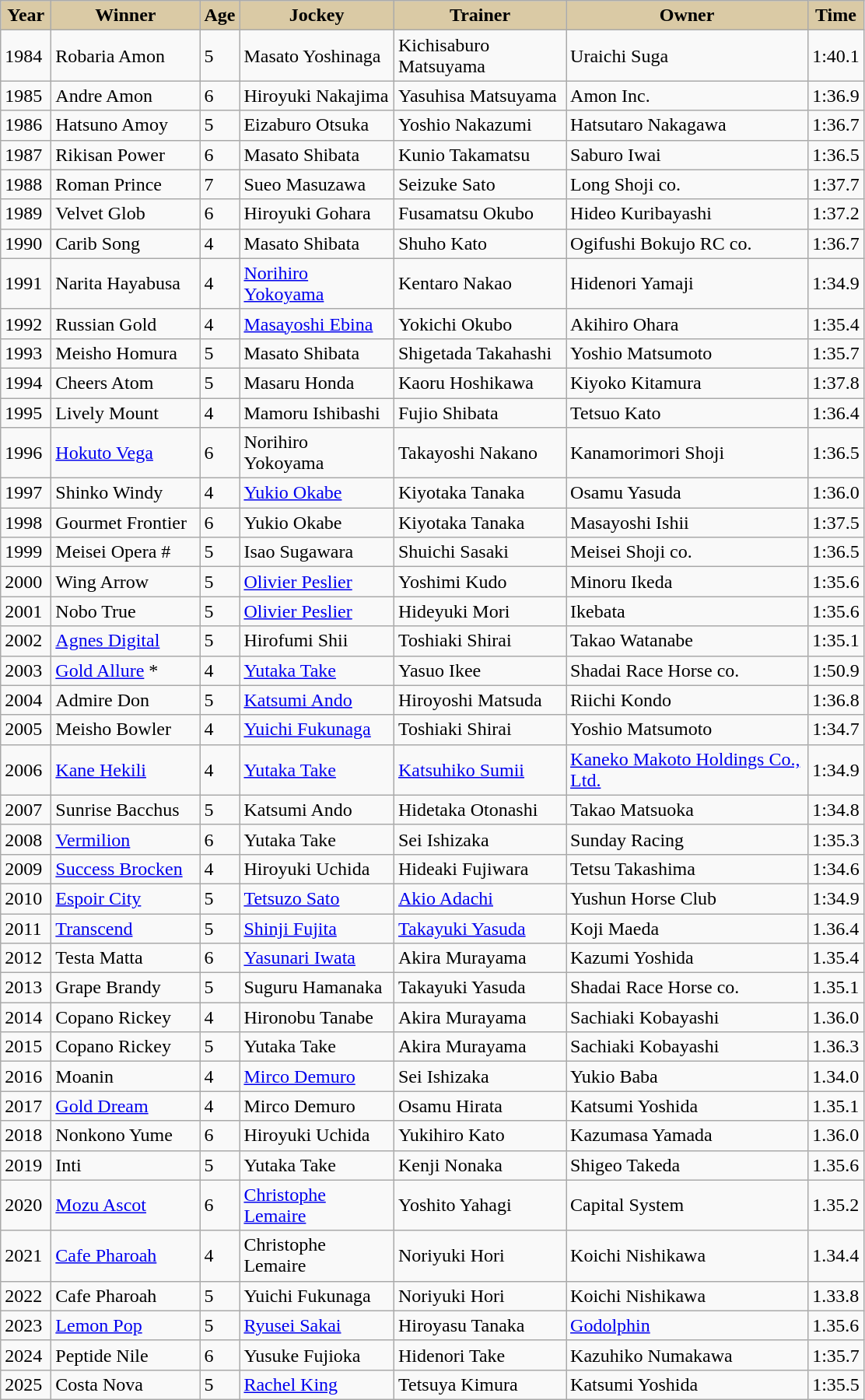<table class="wikitable sortable">
<tr>
<th style="background-color:#DACAA5; width:36px">Year<br></th>
<th style="background-color:#DACAA5; width:120px">Winner<br></th>
<th style="background-color:#DACAA5">Age<br></th>
<th style="background-color:#DACAA5; width:125px">Jockey<br></th>
<th style="background-color:#DACAA5; width:140px">Trainer<br></th>
<th style="background-color:#DACAA5; width:200px">Owner<br></th>
<th style="background-color:#DACAA5">Time<br></th>
</tr>
<tr>
<td>1984</td>
<td>Robaria Amon</td>
<td>5</td>
<td>Masato Yoshinaga</td>
<td>Kichisaburo Matsuyama</td>
<td>Uraichi Suga</td>
<td>1:40.1</td>
</tr>
<tr>
<td>1985</td>
<td>Andre Amon</td>
<td>6</td>
<td>Hiroyuki Nakajima</td>
<td>Yasuhisa Matsuyama</td>
<td>Amon Inc.</td>
<td>1:36.9</td>
</tr>
<tr>
<td>1986</td>
<td>Hatsuno Amoy</td>
<td>5</td>
<td>Eizaburo Otsuka</td>
<td>Yoshio Nakazumi</td>
<td>Hatsutaro Nakagawa</td>
<td>1:36.7</td>
</tr>
<tr>
<td>1987</td>
<td>Rikisan Power</td>
<td>6</td>
<td>Masato Shibata</td>
<td>Kunio Takamatsu</td>
<td>Saburo Iwai</td>
<td>1:36.5</td>
</tr>
<tr>
<td>1988</td>
<td>Roman Prince</td>
<td>7</td>
<td>Sueo Masuzawa</td>
<td>Seizuke Sato</td>
<td>Long Shoji co.</td>
<td>1:37.7</td>
</tr>
<tr>
<td>1989</td>
<td>Velvet Glob</td>
<td>6</td>
<td>Hiroyuki Gohara</td>
<td>Fusamatsu Okubo</td>
<td>Hideo Kuribayashi</td>
<td>1:37.2</td>
</tr>
<tr>
<td>1990</td>
<td>Carib Song</td>
<td>4</td>
<td>Masato Shibata</td>
<td>Shuho Kato</td>
<td>Ogifushi Bokujo RC co.</td>
<td>1:36.7</td>
</tr>
<tr>
<td>1991</td>
<td>Narita Hayabusa</td>
<td>4</td>
<td><a href='#'>Norihiro Yokoyama</a></td>
<td>Kentaro Nakao</td>
<td>Hidenori Yamaji</td>
<td>1:34.9</td>
</tr>
<tr>
<td>1992</td>
<td>Russian Gold</td>
<td>4</td>
<td><a href='#'>Masayoshi Ebina</a></td>
<td>Yokichi Okubo</td>
<td>Akihiro Ohara</td>
<td>1:35.4</td>
</tr>
<tr>
<td>1993</td>
<td>Meisho Homura</td>
<td>5</td>
<td>Masato Shibata</td>
<td>Shigetada Takahashi</td>
<td>Yoshio Matsumoto</td>
<td>1:35.7</td>
</tr>
<tr>
<td>1994</td>
<td>Cheers Atom</td>
<td>5</td>
<td>Masaru Honda</td>
<td>Kaoru Hoshikawa</td>
<td>Kiyoko Kitamura</td>
<td>1:37.8</td>
</tr>
<tr>
<td>1995</td>
<td>Lively Mount</td>
<td>4</td>
<td>Mamoru Ishibashi</td>
<td>Fujio Shibata</td>
<td>Tetsuo Kato</td>
<td>1:36.4</td>
</tr>
<tr>
<td>1996</td>
<td><a href='#'>Hokuto Vega</a></td>
<td>6</td>
<td>Norihiro Yokoyama</td>
<td>Takayoshi Nakano</td>
<td>Kanamorimori Shoji</td>
<td>1:36.5</td>
</tr>
<tr>
<td>1997</td>
<td>Shinko Windy</td>
<td>4</td>
<td><a href='#'>Yukio Okabe</a></td>
<td>Kiyotaka Tanaka</td>
<td>Osamu Yasuda</td>
<td>1:36.0</td>
</tr>
<tr>
<td>1998</td>
<td>Gourmet Frontier</td>
<td>6</td>
<td>Yukio Okabe</td>
<td>Kiyotaka Tanaka</td>
<td>Masayoshi Ishii</td>
<td>1:37.5</td>
</tr>
<tr>
<td>1999</td>
<td>Meisei Opera #</td>
<td>5</td>
<td>Isao Sugawara</td>
<td>Shuichi Sasaki</td>
<td>Meisei Shoji co.</td>
<td>1:36.5</td>
</tr>
<tr>
<td>2000</td>
<td>Wing Arrow</td>
<td>5</td>
<td><a href='#'>Olivier Peslier</a></td>
<td>Yoshimi Kudo</td>
<td>Minoru Ikeda</td>
<td>1:35.6</td>
</tr>
<tr>
<td>2001</td>
<td>Nobo True</td>
<td>5</td>
<td><a href='#'>Olivier Peslier</a></td>
<td>Hideyuki Mori</td>
<td>Ikebata</td>
<td>1:35.6</td>
</tr>
<tr>
<td>2002</td>
<td><a href='#'>Agnes Digital</a></td>
<td>5</td>
<td>Hirofumi Shii</td>
<td>Toshiaki Shirai</td>
<td>Takao Watanabe</td>
<td>1:35.1</td>
</tr>
<tr>
<td>2003</td>
<td><a href='#'>Gold Allure</a> *</td>
<td>4</td>
<td><a href='#'>Yutaka Take</a></td>
<td>Yasuo Ikee</td>
<td>Shadai Race Horse co.</td>
<td>1:50.9</td>
</tr>
<tr>
<td>2004</td>
<td>Admire Don</td>
<td>5</td>
<td><a href='#'>Katsumi Ando</a></td>
<td>Hiroyoshi Matsuda</td>
<td>Riichi Kondo</td>
<td>1:36.8</td>
</tr>
<tr>
<td>2005</td>
<td>Meisho Bowler</td>
<td>4</td>
<td><a href='#'>Yuichi Fukunaga</a></td>
<td>Toshiaki Shirai</td>
<td>Yoshio Matsumoto</td>
<td>1:34.7</td>
</tr>
<tr>
<td>2006</td>
<td><a href='#'>Kane Hekili</a></td>
<td>4</td>
<td><a href='#'>Yutaka Take</a></td>
<td><a href='#'>Katsuhiko Sumii</a></td>
<td><a href='#'>Kaneko Makoto Holdings Co., Ltd.</a></td>
<td>1:34.9</td>
</tr>
<tr>
<td>2007</td>
<td>Sunrise Bacchus</td>
<td>5</td>
<td>Katsumi Ando</td>
<td>Hidetaka Otonashi</td>
<td>Takao Matsuoka</td>
<td>1:34.8</td>
</tr>
<tr>
<td>2008</td>
<td><a href='#'>Vermilion</a></td>
<td>6</td>
<td>Yutaka Take</td>
<td>Sei Ishizaka</td>
<td>Sunday Racing</td>
<td>1:35.3</td>
</tr>
<tr>
<td>2009</td>
<td><a href='#'>Success Brocken</a></td>
<td>4</td>
<td>Hiroyuki Uchida</td>
<td>Hideaki Fujiwara</td>
<td>Tetsu Takashima</td>
<td>1:34.6</td>
</tr>
<tr>
<td>2010</td>
<td><a href='#'>Espoir City</a></td>
<td>5</td>
<td><a href='#'>Tetsuzo Sato</a></td>
<td><a href='#'>Akio Adachi</a></td>
<td>Yushun Horse Club</td>
<td>1:34.9</td>
</tr>
<tr>
<td>2011</td>
<td><a href='#'>Transcend</a></td>
<td>5</td>
<td><a href='#'>Shinji Fujita</a></td>
<td><a href='#'>Takayuki Yasuda</a></td>
<td>Koji Maeda</td>
<td>1.36.4</td>
</tr>
<tr>
<td>2012</td>
<td>Testa Matta</td>
<td>6</td>
<td><a href='#'>Yasunari Iwata</a></td>
<td>Akira Murayama</td>
<td>Kazumi Yoshida</td>
<td>1.35.4</td>
</tr>
<tr>
<td>2013</td>
<td>Grape Brandy</td>
<td>5</td>
<td>Suguru Hamanaka</td>
<td>Takayuki Yasuda</td>
<td>Shadai Race Horse co.</td>
<td>1.35.1</td>
</tr>
<tr>
<td>2014</td>
<td>Copano Rickey</td>
<td>4</td>
<td>Hironobu Tanabe</td>
<td>Akira Murayama</td>
<td>Sachiaki Kobayashi</td>
<td>1.36.0</td>
</tr>
<tr>
<td>2015</td>
<td>Copano Rickey</td>
<td>5</td>
<td>Yutaka Take</td>
<td>Akira Murayama</td>
<td>Sachiaki Kobayashi</td>
<td>1.36.3</td>
</tr>
<tr>
<td>2016</td>
<td>Moanin</td>
<td>4</td>
<td><a href='#'>Mirco Demuro</a></td>
<td>Sei Ishizaka</td>
<td>Yukio Baba</td>
<td>1.34.0</td>
</tr>
<tr>
<td>2017</td>
<td><a href='#'>Gold Dream</a></td>
<td>4</td>
<td>Mirco Demuro</td>
<td>Osamu Hirata</td>
<td>Katsumi Yoshida</td>
<td>1.35.1</td>
</tr>
<tr>
<td>2018</td>
<td>Nonkono Yume</td>
<td>6</td>
<td>Hiroyuki Uchida</td>
<td>Yukihiro Kato</td>
<td>Kazumasa Yamada</td>
<td>1.36.0</td>
</tr>
<tr>
<td>2019</td>
<td>Inti</td>
<td>5</td>
<td>Yutaka Take</td>
<td>Kenji Nonaka</td>
<td>Shigeo Takeda</td>
<td>1.35.6</td>
</tr>
<tr>
<td>2020</td>
<td><a href='#'>Mozu Ascot</a></td>
<td>6</td>
<td><a href='#'>Christophe Lemaire</a></td>
<td>Yoshito Yahagi</td>
<td>Capital System</td>
<td>1.35.2</td>
</tr>
<tr>
<td>2021</td>
<td><a href='#'>Cafe Pharoah</a></td>
<td>4</td>
<td>Christophe Lemaire</td>
<td>Noriyuki Hori</td>
<td>Koichi Nishikawa</td>
<td>1.34.4</td>
</tr>
<tr>
<td>2022</td>
<td>Cafe Pharoah</td>
<td>5</td>
<td>Yuichi Fukunaga</td>
<td>Noriyuki Hori</td>
<td>Koichi Nishikawa</td>
<td>1.33.8</td>
</tr>
<tr>
<td>2023</td>
<td><a href='#'>Lemon Pop</a></td>
<td>5</td>
<td><a href='#'>Ryusei Sakai</a></td>
<td>Hiroyasu Tanaka</td>
<td><a href='#'>Godolphin</a></td>
<td>1.35.6</td>
</tr>
<tr>
<td>2024</td>
<td>Peptide Nile</td>
<td>6</td>
<td>Yusuke Fujioka</td>
<td>Hidenori Take</td>
<td>Kazuhiko Numakawa</td>
<td>1:35.7</td>
</tr>
<tr>
<td>2025</td>
<td>Costa Nova</td>
<td>5</td>
<td><a href='#'>Rachel King</a></td>
<td>Tetsuya Kimura</td>
<td>Katsumi Yoshida</td>
<td>1:35.5</td>
</tr>
</table>
